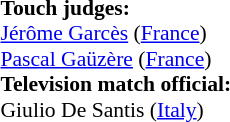<table width=100% style="font-size: 90%">
<tr>
<td><br><strong>Touch judges:</strong>
<br><a href='#'>Jérôme Garcès</a> (<a href='#'>France</a>)
<br><a href='#'>Pascal Gaüzère</a> (<a href='#'>France</a>)
<br><strong>Television match official:</strong>
<br>Giulio De Santis (<a href='#'>Italy</a>)</td>
</tr>
</table>
